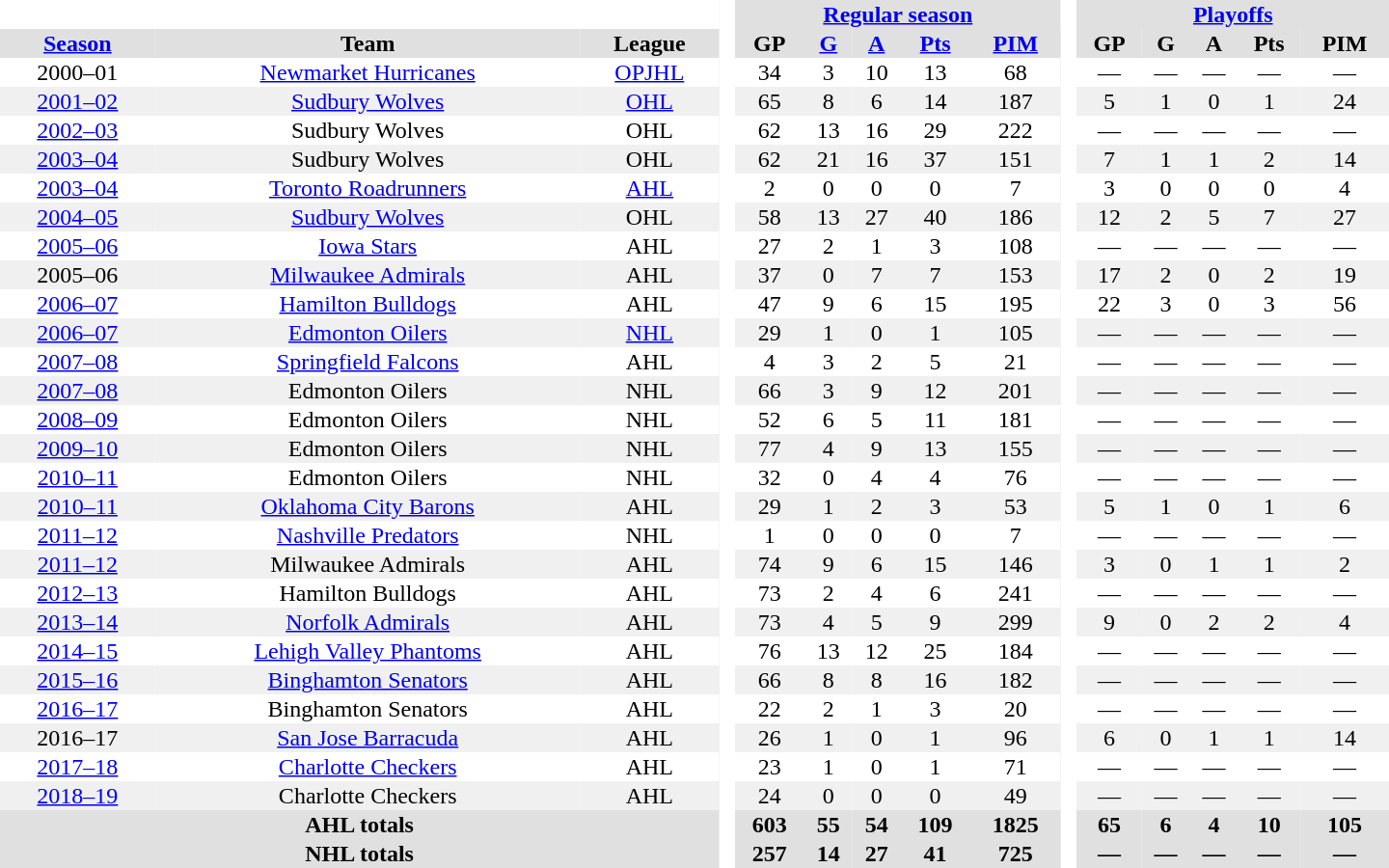<table border="0" cellpadding="1" cellspacing="0" style="text-align:center; width:60em;">
<tr style="background:#e0e0e0;">
<th colspan="3" bgcolor="#ffffff"> </th>
<th rowspan="99" bgcolor="#ffffff"> </th>
<th colspan="5"><a href='#'>Regular season</a></th>
<th rowspan="99" bgcolor="#ffffff"> </th>
<th colspan="5"><a href='#'>Playoffs</a></th>
</tr>
<tr style="background:#e0e0e0;">
<th><a href='#'>Season</a></th>
<th>Team</th>
<th>League</th>
<th>GP</th>
<th><a href='#'>G</a></th>
<th><a href='#'>A</a></th>
<th><a href='#'>Pts</a></th>
<th><a href='#'>PIM</a></th>
<th>GP</th>
<th>G</th>
<th>A</th>
<th>Pts</th>
<th>PIM</th>
</tr>
<tr>
<td>2000–01</td>
<td><a href='#'>Newmarket Hurricanes</a></td>
<td><a href='#'>OPJHL</a></td>
<td>34</td>
<td>3</td>
<td>10</td>
<td>13</td>
<td>68</td>
<td>—</td>
<td>—</td>
<td>—</td>
<td>—</td>
<td>—</td>
</tr>
<tr style="background:#f0f0f0;">
<td><a href='#'>2001–02</a></td>
<td><a href='#'>Sudbury Wolves</a></td>
<td><a href='#'>OHL</a></td>
<td>65</td>
<td>8</td>
<td>6</td>
<td>14</td>
<td>187</td>
<td>5</td>
<td>1</td>
<td>0</td>
<td>1</td>
<td>24</td>
</tr>
<tr>
<td><a href='#'>2002–03</a></td>
<td>Sudbury Wolves</td>
<td>OHL</td>
<td>62</td>
<td>13</td>
<td>16</td>
<td>29</td>
<td>222</td>
<td>—</td>
<td>—</td>
<td>—</td>
<td>—</td>
<td>—</td>
</tr>
<tr style="background:#f0f0f0;">
<td><a href='#'>2003–04</a></td>
<td>Sudbury Wolves</td>
<td>OHL</td>
<td>62</td>
<td>21</td>
<td>16</td>
<td>37</td>
<td>151</td>
<td>7</td>
<td>1</td>
<td>1</td>
<td>2</td>
<td>14</td>
</tr>
<tr>
<td><a href='#'>2003–04</a></td>
<td><a href='#'>Toronto Roadrunners</a></td>
<td><a href='#'>AHL</a></td>
<td>2</td>
<td>0</td>
<td>0</td>
<td>0</td>
<td>7</td>
<td>3</td>
<td>0</td>
<td>0</td>
<td>0</td>
<td>4</td>
</tr>
<tr style="background:#f0f0f0;">
<td><a href='#'>2004–05</a></td>
<td><a href='#'>Sudbury Wolves</a></td>
<td>OHL</td>
<td>58</td>
<td>13</td>
<td>27</td>
<td>40</td>
<td>186</td>
<td>12</td>
<td>2</td>
<td>5</td>
<td>7</td>
<td>27</td>
</tr>
<tr>
<td><a href='#'>2005–06</a></td>
<td><a href='#'>Iowa Stars</a></td>
<td>AHL</td>
<td>27</td>
<td>2</td>
<td>1</td>
<td>3</td>
<td>108</td>
<td>—</td>
<td>—</td>
<td>—</td>
<td>—</td>
<td>—</td>
</tr>
<tr style="background:#f0f0f0;">
<td>2005–06</td>
<td><a href='#'>Milwaukee Admirals</a></td>
<td>AHL</td>
<td>37</td>
<td>0</td>
<td>7</td>
<td>7</td>
<td>153</td>
<td>17</td>
<td>2</td>
<td>0</td>
<td>2</td>
<td>19</td>
</tr>
<tr>
<td><a href='#'>2006–07</a></td>
<td><a href='#'>Hamilton Bulldogs</a></td>
<td>AHL</td>
<td>47</td>
<td>9</td>
<td>6</td>
<td>15</td>
<td>195</td>
<td>22</td>
<td>3</td>
<td>0</td>
<td>3</td>
<td>56</td>
</tr>
<tr style="background:#f0f0f0;">
<td><a href='#'>2006–07</a></td>
<td><a href='#'>Edmonton Oilers</a></td>
<td><a href='#'>NHL</a></td>
<td>29</td>
<td>1</td>
<td>0</td>
<td>1</td>
<td>105</td>
<td>—</td>
<td>—</td>
<td>—</td>
<td>—</td>
<td>—</td>
</tr>
<tr>
<td><a href='#'>2007–08</a></td>
<td><a href='#'>Springfield Falcons</a></td>
<td>AHL</td>
<td>4</td>
<td>3</td>
<td>2</td>
<td>5</td>
<td>21</td>
<td>—</td>
<td>—</td>
<td>—</td>
<td>—</td>
<td>—</td>
</tr>
<tr style="background:#f0f0f0;">
<td><a href='#'>2007–08</a></td>
<td>Edmonton Oilers</td>
<td>NHL</td>
<td>66</td>
<td>3</td>
<td>9</td>
<td>12</td>
<td>201</td>
<td>—</td>
<td>—</td>
<td>—</td>
<td>—</td>
<td>—</td>
</tr>
<tr>
<td><a href='#'>2008–09</a></td>
<td>Edmonton Oilers</td>
<td>NHL</td>
<td>52</td>
<td>6</td>
<td>5</td>
<td>11</td>
<td>181</td>
<td>—</td>
<td>—</td>
<td>—</td>
<td>—</td>
<td>—</td>
</tr>
<tr style="background:#f0f0f0;">
<td><a href='#'>2009–10</a></td>
<td>Edmonton Oilers</td>
<td>NHL</td>
<td>77</td>
<td>4</td>
<td>9</td>
<td>13</td>
<td>155</td>
<td>—</td>
<td>—</td>
<td>—</td>
<td>—</td>
<td>—</td>
</tr>
<tr>
<td><a href='#'>2010–11</a></td>
<td>Edmonton Oilers</td>
<td>NHL</td>
<td>32</td>
<td>0</td>
<td>4</td>
<td>4</td>
<td>76</td>
<td>—</td>
<td>—</td>
<td>—</td>
<td>—</td>
<td>—</td>
</tr>
<tr style="background:#f0f0f0;">
<td><a href='#'>2010–11</a></td>
<td><a href='#'>Oklahoma City Barons</a></td>
<td>AHL</td>
<td>29</td>
<td>1</td>
<td>2</td>
<td>3</td>
<td>53</td>
<td>5</td>
<td>1</td>
<td>0</td>
<td>1</td>
<td>6</td>
</tr>
<tr>
<td><a href='#'>2011–12</a></td>
<td><a href='#'>Nashville Predators</a></td>
<td>NHL</td>
<td>1</td>
<td>0</td>
<td>0</td>
<td>0</td>
<td>7</td>
<td>—</td>
<td>—</td>
<td>—</td>
<td>—</td>
<td>—</td>
</tr>
<tr style="background:#f0f0f0;">
<td><a href='#'>2011–12</a></td>
<td>Milwaukee Admirals</td>
<td>AHL</td>
<td>74</td>
<td>9</td>
<td>6</td>
<td>15</td>
<td>146</td>
<td>3</td>
<td>0</td>
<td>1</td>
<td>1</td>
<td>2</td>
</tr>
<tr>
<td><a href='#'>2012–13</a></td>
<td>Hamilton Bulldogs</td>
<td>AHL</td>
<td>73</td>
<td>2</td>
<td>4</td>
<td>6</td>
<td>241</td>
<td>—</td>
<td>—</td>
<td>—</td>
<td>—</td>
<td>—</td>
</tr>
<tr style="background:#f0f0f0;">
<td><a href='#'>2013–14</a></td>
<td><a href='#'>Norfolk Admirals</a></td>
<td>AHL</td>
<td>73</td>
<td>4</td>
<td>5</td>
<td>9</td>
<td>299</td>
<td>9</td>
<td>0</td>
<td>2</td>
<td>2</td>
<td>4</td>
</tr>
<tr>
<td><a href='#'>2014–15</a></td>
<td><a href='#'>Lehigh Valley Phantoms</a></td>
<td>AHL</td>
<td>76</td>
<td>13</td>
<td>12</td>
<td>25</td>
<td>184</td>
<td>—</td>
<td>—</td>
<td>—</td>
<td>—</td>
<td>—</td>
</tr>
<tr style="background:#f0f0f0;">
<td><a href='#'>2015–16</a></td>
<td><a href='#'>Binghamton Senators</a></td>
<td>AHL</td>
<td>66</td>
<td>8</td>
<td>8</td>
<td>16</td>
<td>182</td>
<td>—</td>
<td>—</td>
<td>—</td>
<td>—</td>
<td>—</td>
</tr>
<tr>
<td><a href='#'>2016–17</a></td>
<td>Binghamton Senators</td>
<td>AHL</td>
<td>22</td>
<td>2</td>
<td>1</td>
<td>3</td>
<td>20</td>
<td>—</td>
<td>—</td>
<td>—</td>
<td>—</td>
<td>—</td>
</tr>
<tr style="background:#f0f0f0;">
<td>2016–17</td>
<td><a href='#'>San Jose Barracuda</a></td>
<td>AHL</td>
<td>26</td>
<td>1</td>
<td>0</td>
<td>1</td>
<td>96</td>
<td>6</td>
<td>0</td>
<td>1</td>
<td>1</td>
<td>14</td>
</tr>
<tr>
<td><a href='#'>2017–18</a></td>
<td><a href='#'>Charlotte Checkers</a></td>
<td>AHL</td>
<td>23</td>
<td>1</td>
<td>0</td>
<td>1</td>
<td>71</td>
<td>—</td>
<td>—</td>
<td>—</td>
<td>—</td>
<td>—</td>
</tr>
<tr style="background:#f0f0f0;">
<td><a href='#'>2018–19</a></td>
<td>Charlotte Checkers</td>
<td>AHL</td>
<td>24</td>
<td>0</td>
<td>0</td>
<td>0</td>
<td>49</td>
<td>—</td>
<td>—</td>
<td>—</td>
<td>—</td>
<td>—</td>
</tr>
<tr style="background:#e0e0e0;">
<th colspan="3">AHL totals</th>
<th>603</th>
<th>55</th>
<th>54</th>
<th>109</th>
<th>1825</th>
<th>65</th>
<th>6</th>
<th>4</th>
<th>10</th>
<th>105</th>
</tr>
<tr style="background:#e0e0e0;">
<th colspan="3">NHL totals</th>
<th>257</th>
<th>14</th>
<th>27</th>
<th>41</th>
<th>725</th>
<th>—</th>
<th>—</th>
<th>—</th>
<th>—</th>
<th>—</th>
</tr>
</table>
